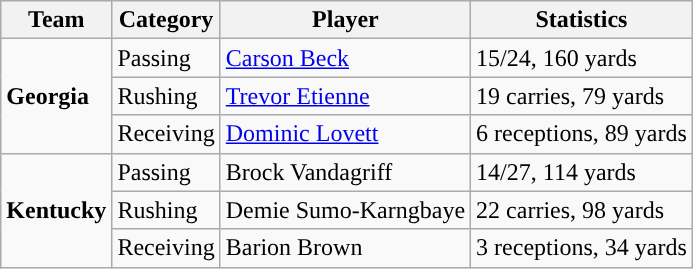<table class="wikitable" style="float: right;">
<tr>
<th>Team</th>
<th>Category</th>
<th>Player</th>
<th>Statistics</th>
</tr>
<tr>
<td rowspan=3><strong>Georgia</strong></td>
<td>Passing</td>
<td><a href='#'>Carson Beck</a></td>
<td>15/24, 160 yards</td>
</tr>
<tr>
<td>Rushing</td>
<td><a href='#'>Trevor Etienne</a></td>
<td>19 carries, 79 yards</td>
</tr>
<tr>
<td>Receiving</td>
<td><a href='#'>Dominic Lovett</a></td>
<td>6 receptions, 89 yards</td>
</tr>
<tr>
<td rowspan=3><strong>Kentucky</strong></td>
<td>Passing</td>
<td>Brock Vandagriff</td>
<td>14/27, 114 yards</td>
</tr>
<tr>
<td>Rushing</td>
<td>Demie Sumo-Karngbaye</td>
<td>22 carries, 98 yards</td>
</tr>
<tr>
<td>Receiving</td>
<td>Barion Brown</td>
<td>3 receptions, 34 yards</td>
</tr>
</table>
